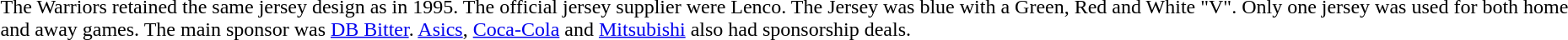<table>
<tr>
<td></td>
<td><br></td>
<td><br>The Warriors retained the same jersey design as in 1995. The official jersey supplier were Lenco. The Jersey was blue with a Green, Red and White "V". Only one jersey was used for both home and away games. The main sponsor was <a href='#'>DB Bitter</a>. <a href='#'>Asics</a>, <a href='#'>Coca-Cola</a> and <a href='#'>Mitsubishi</a> also had sponsorship deals.</td>
</tr>
</table>
